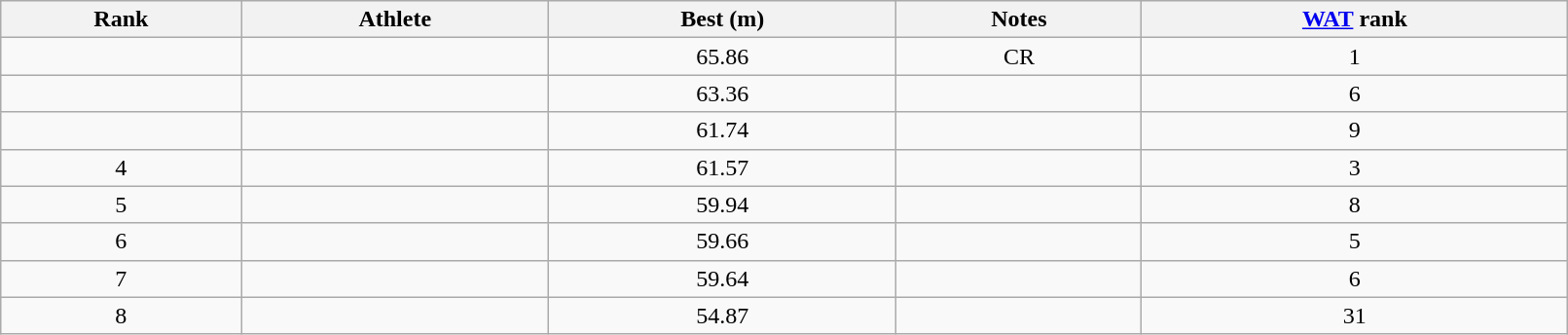<table class="wikitable"  width=85%>
<tr>
<th>Rank</th>
<th>Athlete</th>
<th>Best (m)</th>
<th>Notes</th>
<th><a href='#'>WAT</a> rank</th>
</tr>
<tr align="center">
<td></td>
<td align="left"></td>
<td>65.86</td>
<td>CR</td>
<td>1</td>
</tr>
<tr align="center">
<td></td>
<td align="left"></td>
<td>63.36</td>
<td></td>
<td>6</td>
</tr>
<tr align="center">
<td></td>
<td align="left"></td>
<td>61.74</td>
<td></td>
<td>9</td>
</tr>
<tr align="center">
<td>4</td>
<td align="left"></td>
<td>61.57</td>
<td></td>
<td>3</td>
</tr>
<tr align="center">
<td>5</td>
<td align="left"></td>
<td>59.94</td>
<td></td>
<td>8</td>
</tr>
<tr align="center">
<td>6</td>
<td align="left"></td>
<td>59.66</td>
<td></td>
<td>5</td>
</tr>
<tr align="center">
<td>7</td>
<td align="left"></td>
<td>59.64</td>
<td></td>
<td>6</td>
</tr>
<tr align="center">
<td>8</td>
<td align="left"></td>
<td>54.87</td>
<td></td>
<td>31</td>
</tr>
</table>
